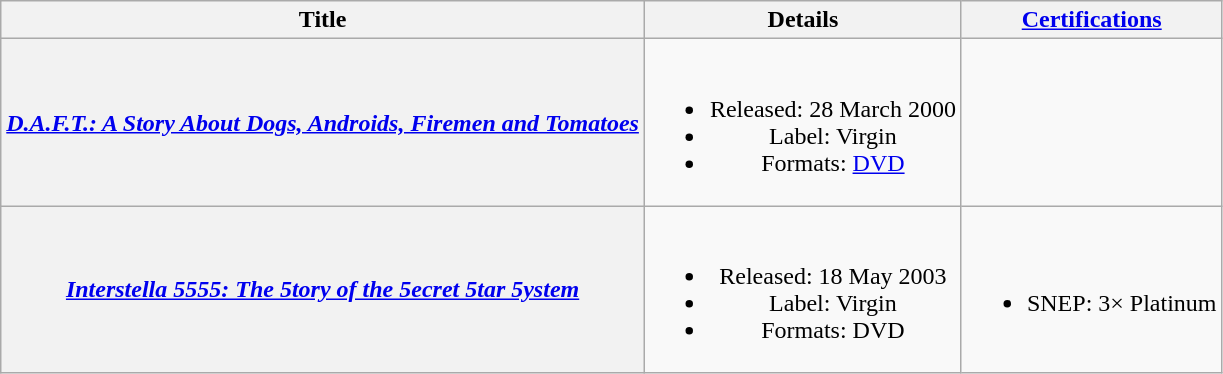<table class="wikitable plainrowheaders" style="text-align:center;">
<tr>
<th scope="col">Title</th>
<th scope="col">Details</th>
<th scope="col"><a href='#'>Certifications</a></th>
</tr>
<tr>
<th scope="row"><em><a href='#'>D.A.F.T.: A Story About Dogs, Androids, Firemen and Tomatoes</a></em></th>
<td><br><ul><li>Released: 28 March 2000 </li><li>Label: Virgin</li><li>Formats: <a href='#'>DVD</a></li></ul></td>
<td></td>
</tr>
<tr>
<th scope="row"><em><a href='#'>Interstella 5555: The 5tory of the 5ecret 5tar 5ystem</a></em></th>
<td><br><ul><li>Released: 18 May 2003 </li><li>Label: Virgin</li><li>Formats: DVD</li></ul></td>
<td><br><ul><li>SNEP: 3× Platinum</li></ul></td>
</tr>
</table>
